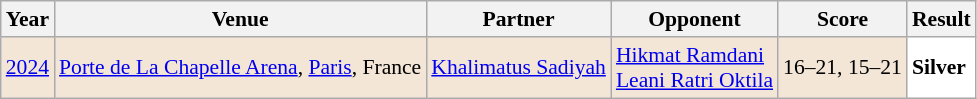<table class="sortable wikitable" style="font-size: 90%;">
<tr>
<th>Year</th>
<th>Venue</th>
<th>Partner</th>
<th>Opponent</th>
<th>Score</th>
<th>Result</th>
</tr>
<tr style="background:#F3E6D7">
<td align="center"><a href='#'>2024</a></td>
<td align="left"><a href='#'>Porte de La Chapelle Arena</a>, <a href='#'>Paris</a>, France</td>
<td align="left"> <a href='#'>Khalimatus Sadiyah</a></td>
<td align="left"> <a href='#'>Hikmat Ramdani</a><br> <a href='#'>Leani Ratri Oktila</a></td>
<td align="left">16–21, 15–21</td>
<td style="text-align:left; background:white"> <strong>Silver</strong></td>
</tr>
</table>
